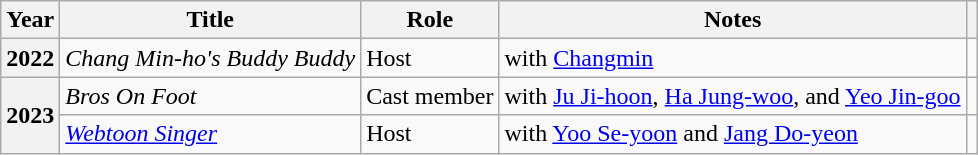<table class="wikitable plainrowheaders">
<tr>
<th scope="col">Year</th>
<th scope="col">Title</th>
<th scope="col">Role</th>
<th scope="col">Notes</th>
<th scope="col" class="unsortable"></th>
</tr>
<tr>
<th scope="row">2022</th>
<td><em>Chang Min-ho's Buddy Buddy</em></td>
<td>Host</td>
<td>with <a href='#'>Changmin</a></td>
<td style="text-align:center"></td>
</tr>
<tr>
<th scope="row" rowspan=2>2023</th>
<td><em>Bros On Foot</em></td>
<td>Cast member</td>
<td>with <a href='#'>Ju Ji-hoon</a>, <a href='#'>Ha Jung-woo</a>, and <a href='#'>Yeo Jin-goo</a></td>
<td style="text-align:center"></td>
</tr>
<tr>
<td><em><a href='#'>Webtoon Singer</a></em></td>
<td>Host</td>
<td>with <a href='#'>Yoo Se-yoon</a> and <a href='#'>Jang Do-yeon</a></td>
<td style="text-align:center"></td>
</tr>
</table>
